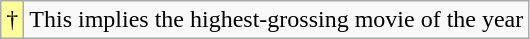<table class="wikitable">
<tr>
<td style="background-color:#FFFF99">†</td>
<td>This implies the highest-grossing movie of the year</td>
</tr>
</table>
